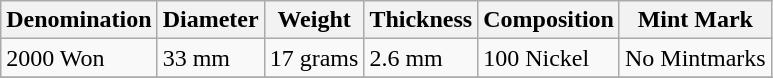<table class="wikitable sortable">
<tr>
<th>Denomination</th>
<th>Diameter</th>
<th>Weight</th>
<th>Thickness</th>
<th>Composition</th>
<th>Mint Mark</th>
</tr>
<tr>
<td>2000 Won</td>
<td>33 mm</td>
<td>17 grams</td>
<td>2.6 mm</td>
<td>100 Nickel</td>
<td>No Mintmarks</td>
</tr>
<tr>
</tr>
</table>
